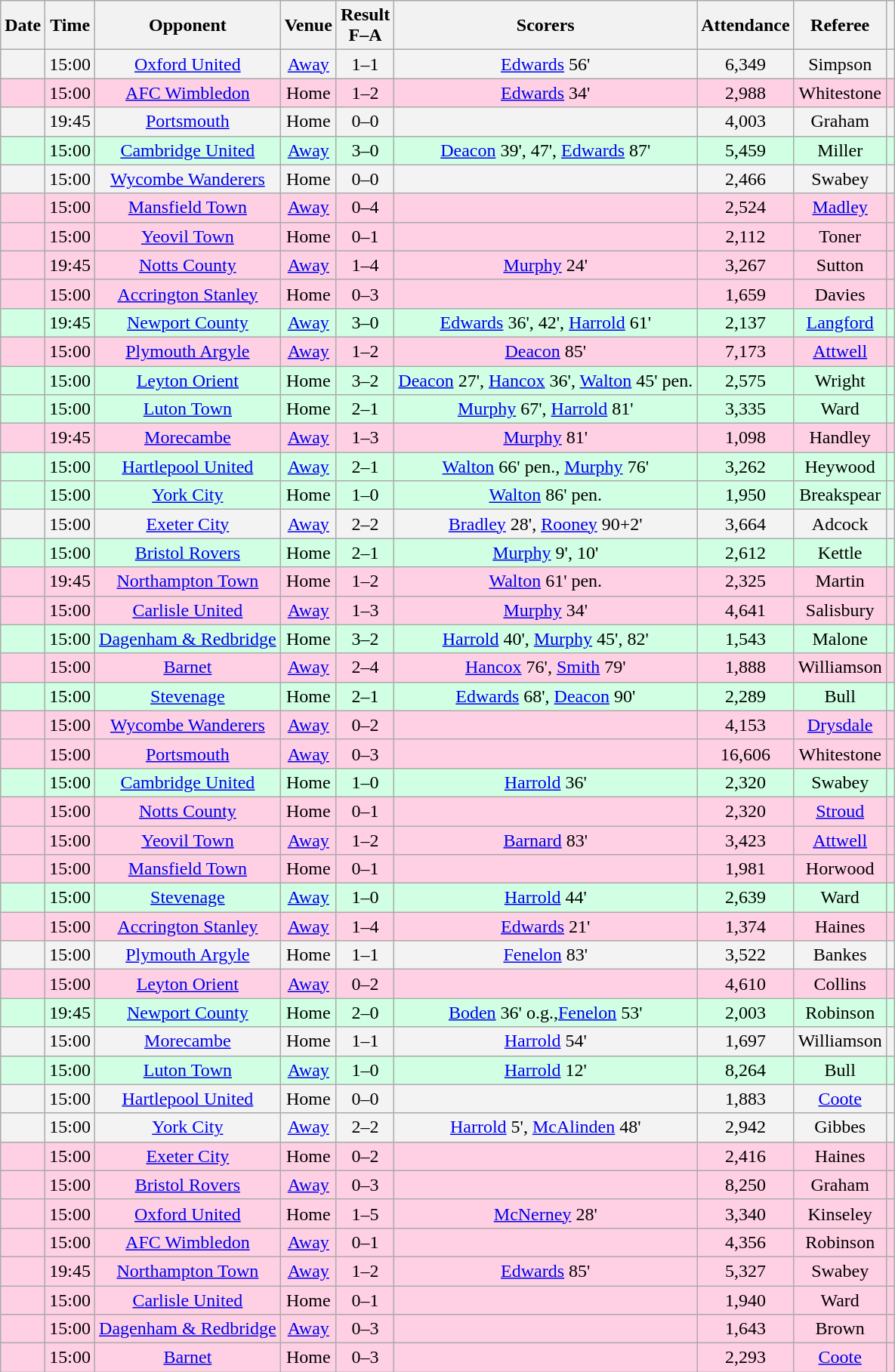<table class="wikitable sortable" style="text-align:center">
<tr>
<th>Date</th>
<th>Time</th>
<th>Opponent</th>
<th>Venue</th>
<th>Result<br>F–A</th>
<th class="unsortable">Scorers</th>
<th>Attendance</th>
<th class="unsortable">Referee</th>
<th class="unsortable"></th>
</tr>
<tr bgcolor="#f3f3f3">
<td></td>
<td>15:00</td>
<td><a href='#'>Oxford United</a></td>
<td><a href='#'>Away</a></td>
<td>1–1</td>
<td><a href='#'>Edwards</a> 56'</td>
<td>6,349</td>
<td>Simpson</td>
<td></td>
</tr>
<tr bgcolor="#ffd0e3">
<td></td>
<td>15:00</td>
<td><a href='#'>AFC Wimbledon</a></td>
<td>Home</td>
<td>1–2</td>
<td><a href='#'>Edwards</a> 34'</td>
<td>2,988</td>
<td>Whitestone</td>
<td></td>
</tr>
<tr bgcolor="#f3f3f3">
<td></td>
<td>19:45</td>
<td><a href='#'>Portsmouth</a></td>
<td>Home</td>
<td>0–0</td>
<td></td>
<td>4,003</td>
<td>Graham</td>
<td></td>
</tr>
<tr bgcolor="#d0ffe3">
<td></td>
<td>15:00</td>
<td><a href='#'>Cambridge United</a></td>
<td><a href='#'>Away</a></td>
<td>3–0</td>
<td><a href='#'>Deacon</a> 39', 47', <a href='#'>Edwards</a> 87'</td>
<td>5,459</td>
<td>Miller</td>
<td></td>
</tr>
<tr bgcolor="#f3f3f3">
<td></td>
<td>15:00</td>
<td><a href='#'>Wycombe Wanderers</a></td>
<td>Home</td>
<td>0–0</td>
<td></td>
<td>2,466</td>
<td>Swabey</td>
<td></td>
</tr>
<tr bgcolor="#ffd0e3">
<td></td>
<td>15:00</td>
<td><a href='#'>Mansfield Town</a></td>
<td><a href='#'>Away</a></td>
<td>0–4</td>
<td></td>
<td>2,524</td>
<td><a href='#'>Madley</a></td>
<td></td>
</tr>
<tr bgcolor="#ffd0e3">
<td></td>
<td>15:00</td>
<td><a href='#'>Yeovil Town</a></td>
<td>Home</td>
<td>0–1</td>
<td></td>
<td>2,112</td>
<td>Toner</td>
<td></td>
</tr>
<tr bgcolor="#ffd0e3">
<td></td>
<td>19:45</td>
<td><a href='#'>Notts County</a></td>
<td><a href='#'>Away</a></td>
<td>1–4</td>
<td><a href='#'>Murphy</a> 24'</td>
<td>3,267</td>
<td>Sutton</td>
<td></td>
</tr>
<tr bgcolor="#ffd0e3">
<td></td>
<td>15:00</td>
<td><a href='#'>Accrington Stanley</a></td>
<td>Home</td>
<td>0–3</td>
<td></td>
<td>1,659</td>
<td>Davies</td>
<td></td>
</tr>
<tr bgcolor="#d0ffe3">
<td></td>
<td>19:45</td>
<td><a href='#'>Newport County</a></td>
<td><a href='#'>Away</a></td>
<td>3–0</td>
<td><a href='#'>Edwards</a> 36', 42', <a href='#'>Harrold</a> 61'</td>
<td>2,137</td>
<td><a href='#'>Langford</a></td>
<td></td>
</tr>
<tr bgcolor="#ffd0e3">
<td></td>
<td>15:00</td>
<td><a href='#'>Plymouth Argyle</a></td>
<td><a href='#'>Away</a></td>
<td>1–2</td>
<td><a href='#'>Deacon</a> 85'</td>
<td>7,173</td>
<td><a href='#'>Attwell</a></td>
<td></td>
</tr>
<tr bgcolor="#d0ffe3">
<td></td>
<td>15:00</td>
<td><a href='#'>Leyton Orient</a></td>
<td>Home</td>
<td>3–2</td>
<td><a href='#'>Deacon</a> 27', <a href='#'>Hancox</a> 36', <a href='#'>Walton</a> 45' pen.</td>
<td>2,575</td>
<td>Wright</td>
<td></td>
</tr>
<tr bgcolor="#d0ffe3">
<td></td>
<td>15:00</td>
<td><a href='#'>Luton Town</a></td>
<td>Home</td>
<td>2–1</td>
<td><a href='#'>Murphy</a> 67', <a href='#'>Harrold</a> 81'</td>
<td>3,335</td>
<td>Ward</td>
<td></td>
</tr>
<tr bgcolor="#ffd0e3">
<td></td>
<td>19:45</td>
<td><a href='#'>Morecambe</a></td>
<td><a href='#'>Away</a></td>
<td>1–3</td>
<td><a href='#'>Murphy</a> 81'</td>
<td>1,098</td>
<td>Handley</td>
<td></td>
</tr>
<tr bgcolor="#d0ffe3">
<td></td>
<td>15:00</td>
<td><a href='#'>Hartlepool United</a></td>
<td><a href='#'>Away</a></td>
<td>2–1</td>
<td><a href='#'>Walton</a> 66' pen., <a href='#'>Murphy</a> 76'</td>
<td>3,262</td>
<td>Heywood</td>
<td></td>
</tr>
<tr bgcolor="#d0ffe3">
<td></td>
<td>15:00</td>
<td><a href='#'>York City</a></td>
<td>Home</td>
<td>1–0</td>
<td><a href='#'>Walton</a> 86' pen.</td>
<td>1,950</td>
<td>Breakspear</td>
<td></td>
</tr>
<tr bgcolor="#f3f3f3">
<td></td>
<td>15:00</td>
<td><a href='#'>Exeter City</a></td>
<td><a href='#'>Away</a></td>
<td>2–2</td>
<td><a href='#'>Bradley</a> 28', <a href='#'>Rooney</a> 90+2'</td>
<td>3,664</td>
<td>Adcock</td>
<td></td>
</tr>
<tr bgcolor="#d0ffe3">
<td></td>
<td>15:00</td>
<td><a href='#'>Bristol Rovers</a></td>
<td>Home</td>
<td>2–1</td>
<td><a href='#'>Murphy</a> 9', 10'</td>
<td>2,612</td>
<td>Kettle</td>
<td></td>
</tr>
<tr bgcolor="#ffd0e3">
<td></td>
<td>19:45</td>
<td><a href='#'>Northampton Town</a></td>
<td>Home</td>
<td>1–2</td>
<td><a href='#'>Walton</a> 61' pen.</td>
<td>2,325</td>
<td>Martin</td>
<td></td>
</tr>
<tr bgcolor="#ffd0e3">
<td></td>
<td>15:00</td>
<td><a href='#'>Carlisle United</a></td>
<td><a href='#'>Away</a></td>
<td>1–3</td>
<td><a href='#'>Murphy</a> 34'</td>
<td>4,641</td>
<td>Salisbury</td>
<td></td>
</tr>
<tr bgcolor="#d0ffe3">
<td></td>
<td>15:00</td>
<td><a href='#'>Dagenham & Redbridge</a></td>
<td>Home</td>
<td>3–2</td>
<td><a href='#'>Harrold</a> 40', <a href='#'>Murphy</a> 45', 82'</td>
<td>1,543</td>
<td>Malone</td>
<td></td>
</tr>
<tr bgcolor="#ffd0e3">
<td></td>
<td>15:00</td>
<td><a href='#'>Barnet</a></td>
<td><a href='#'>Away</a></td>
<td>2–4</td>
<td><a href='#'>Hancox</a> 76', <a href='#'>Smith</a> 79'</td>
<td>1,888</td>
<td>Williamson</td>
<td></td>
</tr>
<tr bgcolor="#d0ffe3">
<td></td>
<td>15:00</td>
<td><a href='#'>Stevenage</a></td>
<td>Home</td>
<td>2–1</td>
<td><a href='#'>Edwards</a> 68', <a href='#'>Deacon</a> 90'</td>
<td>2,289</td>
<td>Bull</td>
<td></td>
</tr>
<tr bgcolor="#ffd0e3">
<td></td>
<td>15:00</td>
<td><a href='#'>Wycombe Wanderers</a></td>
<td><a href='#'>Away</a></td>
<td>0–2</td>
<td></td>
<td>4,153</td>
<td><a href='#'>Drysdale</a></td>
<td></td>
</tr>
<tr bgcolor="#ffd0e3">
<td></td>
<td>15:00</td>
<td><a href='#'>Portsmouth</a></td>
<td><a href='#'>Away</a></td>
<td>0–3</td>
<td></td>
<td>16,606</td>
<td>Whitestone</td>
<td></td>
</tr>
<tr bgcolor="#d0ffe3">
<td></td>
<td>15:00</td>
<td><a href='#'>Cambridge United</a></td>
<td>Home</td>
<td>1–0</td>
<td><a href='#'>Harrold</a> 36'</td>
<td>2,320</td>
<td>Swabey</td>
<td></td>
</tr>
<tr bgcolor="#ffd0e3">
<td></td>
<td>15:00</td>
<td><a href='#'>Notts County</a></td>
<td>Home</td>
<td>0–1</td>
<td></td>
<td>2,320</td>
<td><a href='#'>Stroud</a></td>
<td></td>
</tr>
<tr bgcolor="#ffd0e3">
<td></td>
<td>15:00</td>
<td><a href='#'>Yeovil Town</a></td>
<td><a href='#'>Away</a></td>
<td>1–2</td>
<td><a href='#'>Barnard</a> 83'</td>
<td>3,423</td>
<td><a href='#'>Attwell</a></td>
<td></td>
</tr>
<tr bgcolor="#ffd0e3">
<td></td>
<td>15:00</td>
<td><a href='#'>Mansfield Town</a></td>
<td>Home</td>
<td>0–1</td>
<td></td>
<td>1,981</td>
<td>Horwood</td>
<td></td>
</tr>
<tr bgcolor="#d0ffe3">
<td></td>
<td>15:00</td>
<td><a href='#'>Stevenage</a></td>
<td><a href='#'>Away</a></td>
<td>1–0</td>
<td><a href='#'>Harrold</a> 44'</td>
<td>2,639</td>
<td>Ward</td>
<td></td>
</tr>
<tr bgcolor="#ffd0e3">
<td></td>
<td>15:00</td>
<td><a href='#'>Accrington Stanley</a></td>
<td><a href='#'>Away</a></td>
<td>1–4</td>
<td><a href='#'>Edwards</a> 21'</td>
<td>1,374</td>
<td>Haines</td>
<td></td>
</tr>
<tr bgcolor="#f3f3f3">
<td></td>
<td>15:00</td>
<td><a href='#'>Plymouth Argyle</a></td>
<td>Home</td>
<td>1–1</td>
<td><a href='#'>Fenelon</a> 83'</td>
<td>3,522</td>
<td>Bankes</td>
<td></td>
</tr>
<tr bgcolor="#ffd0e3">
<td></td>
<td>15:00</td>
<td><a href='#'>Leyton Orient</a></td>
<td><a href='#'>Away</a></td>
<td>0–2</td>
<td></td>
<td>4,610</td>
<td>Collins</td>
<td></td>
</tr>
<tr bgcolor="#d0ffe3">
<td></td>
<td>19:45</td>
<td><a href='#'>Newport County</a></td>
<td>Home</td>
<td>2–0</td>
<td><a href='#'>Boden</a> 36' o.g.,<a href='#'>Fenelon</a> 53'</td>
<td>2,003</td>
<td>Robinson</td>
<td></td>
</tr>
<tr bgcolor="#f3f3f3">
<td></td>
<td>15:00</td>
<td><a href='#'>Morecambe</a></td>
<td>Home</td>
<td>1–1</td>
<td><a href='#'>Harrold</a> 54'</td>
<td>1,697</td>
<td>Williamson</td>
<td></td>
</tr>
<tr bgcolor="#d0ffe3">
<td></td>
<td>15:00</td>
<td><a href='#'>Luton Town</a></td>
<td><a href='#'>Away</a></td>
<td>1–0</td>
<td><a href='#'>Harrold</a> 12'</td>
<td>8,264</td>
<td>Bull</td>
<td></td>
</tr>
<tr bgcolor="#f3f3f3">
<td></td>
<td>15:00</td>
<td><a href='#'>Hartlepool United</a></td>
<td>Home</td>
<td>0–0</td>
<td></td>
<td>1,883</td>
<td><a href='#'>Coote</a></td>
<td></td>
</tr>
<tr bgcolor="#f3f3f3">
<td></td>
<td>15:00</td>
<td><a href='#'>York City</a></td>
<td><a href='#'>Away</a></td>
<td>2–2</td>
<td><a href='#'>Harrold</a> 5', <a href='#'>McAlinden</a> 48'</td>
<td>2,942</td>
<td>Gibbes</td>
<td></td>
</tr>
<tr bgcolor="#ffd0e3">
<td></td>
<td>15:00</td>
<td><a href='#'>Exeter City</a></td>
<td>Home</td>
<td>0–2</td>
<td></td>
<td>2,416</td>
<td>Haines</td>
<td></td>
</tr>
<tr bgcolor="#ffd0e3">
<td></td>
<td>15:00</td>
<td><a href='#'>Bristol Rovers</a></td>
<td><a href='#'>Away</a></td>
<td>0–3</td>
<td></td>
<td>8,250</td>
<td>Graham</td>
<td></td>
</tr>
<tr bgcolor="#ffd0e3">
<td></td>
<td>15:00</td>
<td><a href='#'>Oxford United</a></td>
<td>Home</td>
<td>1–5</td>
<td><a href='#'>McNerney</a> 28'</td>
<td>3,340</td>
<td>Kinseley</td>
<td></td>
</tr>
<tr bgcolor="#ffd0e3">
<td></td>
<td>15:00</td>
<td><a href='#'>AFC Wimbledon</a></td>
<td><a href='#'>Away</a></td>
<td>0–1</td>
<td></td>
<td>4,356</td>
<td>Robinson</td>
<td></td>
</tr>
<tr bgcolor="#ffd0e3">
<td></td>
<td>19:45</td>
<td><a href='#'>Northampton Town</a></td>
<td><a href='#'>Away</a></td>
<td>1–2</td>
<td><a href='#'>Edwards</a> 85'</td>
<td>5,327</td>
<td>Swabey</td>
<td></td>
</tr>
<tr bgcolor="#ffd0e3">
<td></td>
<td>15:00</td>
<td><a href='#'>Carlisle United</a></td>
<td>Home</td>
<td>0–1</td>
<td></td>
<td>1,940</td>
<td>Ward</td>
<td></td>
</tr>
<tr bgcolor="#ffd0e3">
<td></td>
<td>15:00</td>
<td><a href='#'>Dagenham & Redbridge</a></td>
<td><a href='#'>Away</a></td>
<td>0–3</td>
<td></td>
<td>1,643</td>
<td>Brown</td>
<td></td>
</tr>
<tr bgcolor="#ffd0e3">
<td></td>
<td>15:00</td>
<td><a href='#'>Barnet</a></td>
<td>Home</td>
<td>0–3</td>
<td></td>
<td>2,293</td>
<td><a href='#'>Coote</a></td>
<td></td>
</tr>
</table>
